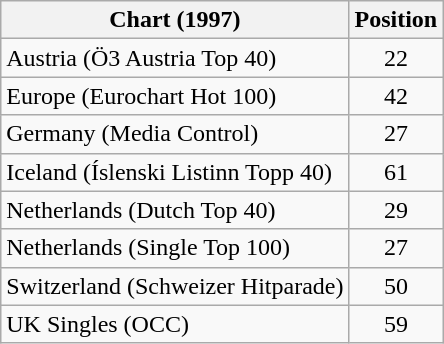<table class="wikitable sortable">
<tr>
<th>Chart (1997)</th>
<th>Position</th>
</tr>
<tr>
<td>Austria (Ö3 Austria Top 40)</td>
<td align="center">22</td>
</tr>
<tr>
<td>Europe (Eurochart Hot 100)</td>
<td align="center">42</td>
</tr>
<tr>
<td>Germany (Media Control)</td>
<td align="center">27</td>
</tr>
<tr>
<td>Iceland (Íslenski Listinn Topp 40)</td>
<td align="center">61</td>
</tr>
<tr>
<td>Netherlands (Dutch Top 40)</td>
<td align="center">29</td>
</tr>
<tr>
<td>Netherlands (Single Top 100)</td>
<td align="center">27</td>
</tr>
<tr>
<td>Switzerland (Schweizer Hitparade)</td>
<td align="center">50</td>
</tr>
<tr>
<td>UK Singles (OCC)</td>
<td align="center">59</td>
</tr>
</table>
